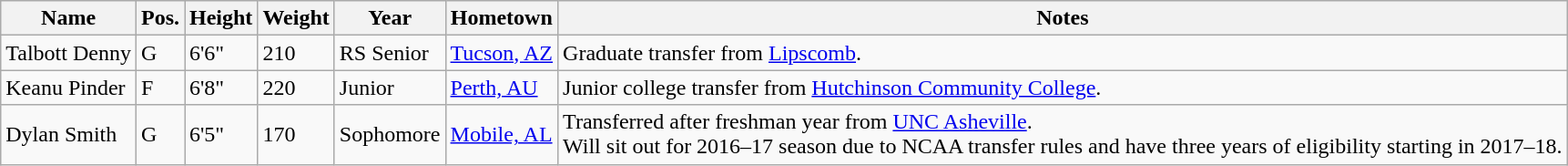<table class="wikitable sortable" border="1">
<tr>
<th>Name</th>
<th>Pos.</th>
<th>Height</th>
<th>Weight</th>
<th>Year</th>
<th>Hometown</th>
<th class="unsortable">Notes</th>
</tr>
<tr>
<td sortname>Talbott Denny</td>
<td>G</td>
<td>6'6"</td>
<td>210</td>
<td>RS Senior</td>
<td><a href='#'>Tucson, AZ</a></td>
<td>Graduate transfer from <a href='#'>Lipscomb</a>.</td>
</tr>
<tr>
<td sortname>Keanu Pinder</td>
<td>F</td>
<td>6'8"</td>
<td>220</td>
<td>Junior</td>
<td><a href='#'>Perth, AU</a></td>
<td>Junior college transfer from <a href='#'>Hutchinson Community College</a>.</td>
</tr>
<tr>
<td sortname>Dylan Smith</td>
<td>G</td>
<td>6'5"</td>
<td>170</td>
<td>Sophomore</td>
<td><a href='#'>Mobile, AL</a></td>
<td>Transferred after freshman year from <a href='#'>UNC Asheville</a>.<br>Will sit out for 2016–17 season due to NCAA transfer rules and have three years of eligibility starting in 2017–18.</td>
</tr>
</table>
